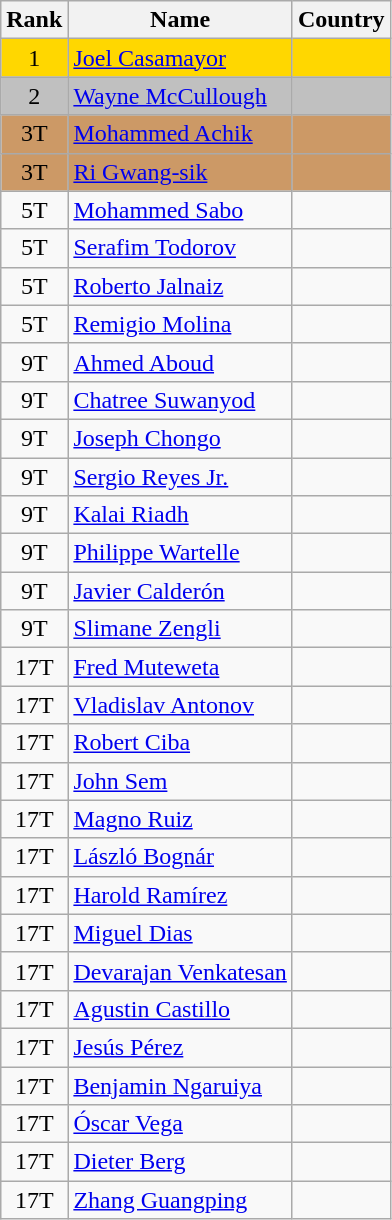<table class="wikitable sortable" style="text-align:center">
<tr>
<th>Rank</th>
<th>Name</th>
<th>Country</th>
</tr>
<tr bgcolor=gold>
<td>1</td>
<td align="left"><a href='#'>Joel Casamayor</a></td>
<td align="left"></td>
</tr>
<tr bgcolor=silver>
<td>2</td>
<td align="left"><a href='#'>Wayne McCullough</a></td>
<td align="left"></td>
</tr>
<tr bgcolor=#CC9966>
<td>3T</td>
<td align="left"><a href='#'>Mohammed Achik</a></td>
<td align="left"></td>
</tr>
<tr bgcolor=#CC9966>
<td>3T</td>
<td align="left"><a href='#'>Ri Gwang-sik</a></td>
<td align="left"></td>
</tr>
<tr>
<td>5T</td>
<td align="left"><a href='#'>Mohammed Sabo</a></td>
<td align="left"></td>
</tr>
<tr>
<td>5T</td>
<td align="left"><a href='#'>Serafim Todorov</a></td>
<td align="left"></td>
</tr>
<tr>
<td>5T</td>
<td align="left"><a href='#'>Roberto Jalnaiz</a></td>
<td align="left"></td>
</tr>
<tr>
<td>5T</td>
<td align="left"><a href='#'>Remigio Molina</a></td>
<td align="left"></td>
</tr>
<tr>
<td>9T</td>
<td align="left"><a href='#'>Ahmed Aboud</a></td>
<td align="left"></td>
</tr>
<tr>
<td>9T</td>
<td align="left"><a href='#'>Chatree Suwanyod</a></td>
<td align="left"></td>
</tr>
<tr>
<td>9T</td>
<td align="left"><a href='#'>Joseph Chongo</a></td>
<td align="left"></td>
</tr>
<tr>
<td>9T</td>
<td align="left"><a href='#'>Sergio Reyes Jr.</a></td>
<td align="left"></td>
</tr>
<tr>
<td>9T</td>
<td align="left"><a href='#'>Kalai Riadh</a></td>
<td align="left"></td>
</tr>
<tr>
<td>9T</td>
<td align="left"><a href='#'>Philippe Wartelle</a></td>
<td align="left"></td>
</tr>
<tr>
<td>9T</td>
<td align="left"><a href='#'>Javier Calderón</a></td>
<td align="left"></td>
</tr>
<tr>
<td>9T</td>
<td align="left"><a href='#'>Slimane Zengli</a></td>
<td align="left"></td>
</tr>
<tr>
<td>17T</td>
<td align="left"><a href='#'>Fred Muteweta</a></td>
<td align="left"></td>
</tr>
<tr>
<td>17T</td>
<td align="left"><a href='#'>Vladislav Antonov</a></td>
<td align="left"></td>
</tr>
<tr>
<td>17T</td>
<td align="left"><a href='#'>Robert Ciba</a></td>
<td align="left"></td>
</tr>
<tr>
<td>17T</td>
<td align="left"><a href='#'>John Sem</a></td>
<td align="left"></td>
</tr>
<tr>
<td>17T</td>
<td align="left"><a href='#'>Magno Ruiz</a></td>
<td align="left"></td>
</tr>
<tr>
<td>17T</td>
<td align="left"><a href='#'>László Bognár</a></td>
<td align="left"></td>
</tr>
<tr>
<td>17T</td>
<td align="left"><a href='#'>Harold Ramírez</a></td>
<td align="left"></td>
</tr>
<tr>
<td>17T</td>
<td align="left"><a href='#'>Miguel Dias</a></td>
<td align="left"></td>
</tr>
<tr>
<td>17T</td>
<td align="left"><a href='#'>Devarajan Venkatesan</a></td>
<td align="left"></td>
</tr>
<tr>
<td>17T</td>
<td align="left"><a href='#'>Agustin Castillo</a></td>
<td align="left"></td>
</tr>
<tr>
<td>17T</td>
<td align="left"><a href='#'>Jesús Pérez</a></td>
<td align="left"></td>
</tr>
<tr>
<td>17T</td>
<td align="left"><a href='#'>Benjamin Ngaruiya</a></td>
<td align="left"></td>
</tr>
<tr>
<td>17T</td>
<td align="left"><a href='#'>Óscar Vega</a></td>
<td align="left"></td>
</tr>
<tr>
<td>17T</td>
<td align="left"><a href='#'>Dieter Berg</a></td>
<td align="left"></td>
</tr>
<tr>
<td>17T</td>
<td align="left"><a href='#'>Zhang Guangping</a></td>
<td align="left"></td>
</tr>
</table>
